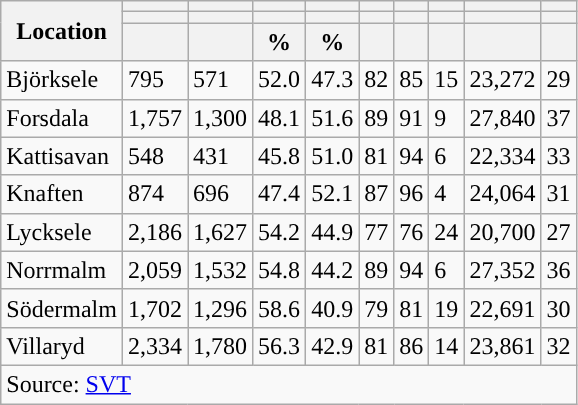<table role="presentation" class="wikitable sortable mw-collapsible">
<tr>
<th rowspan="3">Location</th>
<th></th>
<th></th>
<th></th>
<th></th>
<th></th>
<th></th>
<th></th>
<th></th>
<th></th>
</tr>
<tr>
<th></th>
<th></th>
<th style="background:"></th>
<th style="background:"></th>
<th></th>
<th></th>
<th></th>
<th></th>
<th></th>
</tr>
<tr>
<th data-sort-type="number"></th>
<th data-sort-type="number"></th>
<th data-sort-type="number">%</th>
<th data-sort-type="number">%</th>
<th data-sort-type="number"></th>
<th data-sort-type="number"></th>
<th data-sort-type="number"></th>
<th data-sort-type="number"></th>
<th data-sort-type="number"></th>
</tr>
<tr>
<td align="left">Björksele</td>
<td>795</td>
<td>571</td>
<td>52.0</td>
<td>47.3</td>
<td>82</td>
<td>85</td>
<td>15</td>
<td>23,272</td>
<td>29</td>
</tr>
<tr>
<td align="left">Forsdala</td>
<td>1,757</td>
<td>1,300</td>
<td>48.1</td>
<td>51.6</td>
<td>89</td>
<td>91</td>
<td>9</td>
<td>27,840</td>
<td>37</td>
</tr>
<tr>
<td align="left">Kattisavan</td>
<td>548</td>
<td>431</td>
<td>45.8</td>
<td>51.0</td>
<td>81</td>
<td>94</td>
<td>6</td>
<td>22,334</td>
<td>33</td>
</tr>
<tr>
<td align="left">Knaften</td>
<td>874</td>
<td>696</td>
<td>47.4</td>
<td>52.1</td>
<td>87</td>
<td>96</td>
<td>4</td>
<td>24,064</td>
<td>31</td>
</tr>
<tr>
<td align="left">Lycksele</td>
<td>2,186</td>
<td>1,627</td>
<td>54.2</td>
<td>44.9</td>
<td>77</td>
<td>76</td>
<td>24</td>
<td>20,700</td>
<td>27</td>
</tr>
<tr>
<td align="left">Norrmalm</td>
<td>2,059</td>
<td>1,532</td>
<td>54.8</td>
<td>44.2</td>
<td>89</td>
<td>94</td>
<td>6</td>
<td>27,352</td>
<td>36</td>
</tr>
<tr>
<td align="left">Södermalm</td>
<td>1,702</td>
<td>1,296</td>
<td>58.6</td>
<td>40.9</td>
<td>79</td>
<td>81</td>
<td>19</td>
<td>22,691</td>
<td>30</td>
</tr>
<tr>
<td align="left">Villaryd</td>
<td>2,334</td>
<td>1,780</td>
<td>56.3</td>
<td>42.9</td>
<td>81</td>
<td>86</td>
<td>14</td>
<td>23,861</td>
<td>32</td>
</tr>
<tr>
<td colspan="10" align="left">Source: <a href='#'>SVT</a></td>
</tr>
</table>
